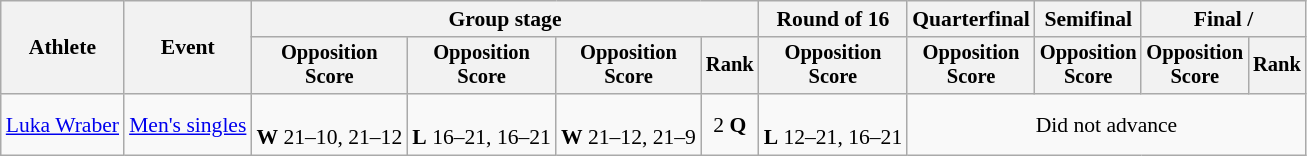<table class=wikitable style="font-size:90%">
<tr>
<th rowspan="2">Athlete</th>
<th rowspan="2">Event</th>
<th colspan="4">Group stage</th>
<th>Round of 16</th>
<th>Quarterfinal</th>
<th>Semifinal</th>
<th colspan=2>Final / </th>
</tr>
<tr style="font-size:95%">
<th>Opposition<br>Score</th>
<th>Opposition<br>Score</th>
<th>Opposition<br>Score</th>
<th>Rank</th>
<th>Opposition<br>Score</th>
<th>Opposition<br>Score</th>
<th>Opposition<br>Score</th>
<th>Opposition<br>Score</th>
<th>Rank</th>
</tr>
<tr align=center>
<td align=left><a href='#'>Luka Wraber</a></td>
<td align=left><a href='#'>Men's singles</a></td>
<td><br><strong>W</strong> 21–10, 21–12</td>
<td><br><strong>L</strong> 16–21, 16–21</td>
<td><br><strong>W</strong> 21–12, 21–9</td>
<td>2 <strong>Q</strong></td>
<td><br><strong>L</strong> 12–21, 16–21</td>
<td colspan=4>Did not advance</td>
</tr>
</table>
